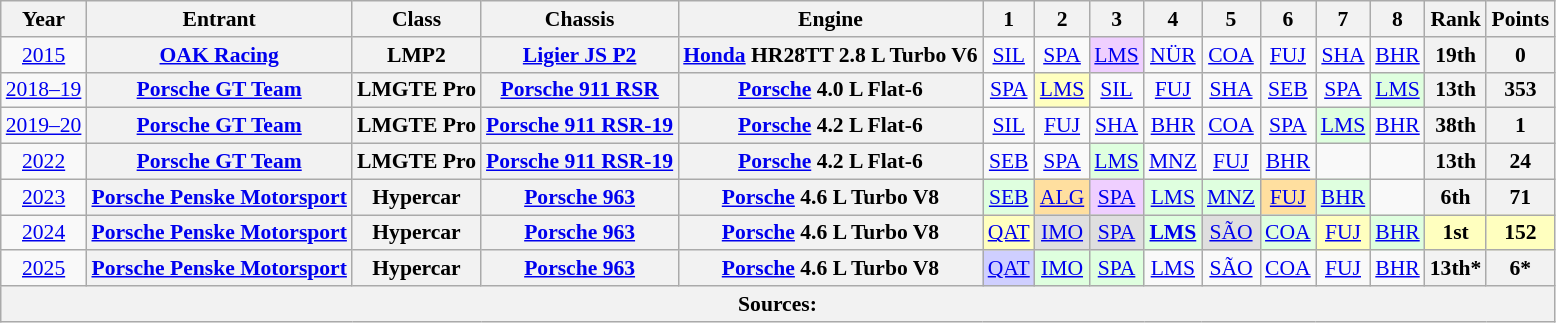<table class="wikitable" style="text-align:center; font-size:90%">
<tr>
<th>Year</th>
<th>Entrant</th>
<th>Class</th>
<th>Chassis</th>
<th>Engine</th>
<th>1</th>
<th>2</th>
<th>3</th>
<th>4</th>
<th>5</th>
<th>6</th>
<th>7</th>
<th>8</th>
<th>Rank</th>
<th>Points</th>
</tr>
<tr>
<td><a href='#'>2015</a></td>
<th><a href='#'>OAK Racing</a></th>
<th>LMP2</th>
<th><a href='#'>Ligier JS P2</a></th>
<th><a href='#'>Honda</a> HR28TT 2.8 L Turbo V6</th>
<td><a href='#'>SIL</a></td>
<td><a href='#'>SPA</a></td>
<td style="background:#EFCFFF;"><a href='#'>LMS</a><br></td>
<td><a href='#'>NÜR</a></td>
<td><a href='#'>COA</a></td>
<td><a href='#'>FUJ</a></td>
<td><a href='#'>SHA</a></td>
<td><a href='#'>BHR</a></td>
<th>19th</th>
<th>0</th>
</tr>
<tr>
<td><a href='#'>2018–19</a></td>
<th><a href='#'>Porsche GT Team</a></th>
<th>LMGTE Pro</th>
<th><a href='#'>Porsche 911 RSR</a></th>
<th><a href='#'>Porsche</a> 4.0 L Flat-6</th>
<td><a href='#'>SPA</a></td>
<td style="background:#FFFFBF;"><a href='#'>LMS</a><br></td>
<td><a href='#'>SIL</a></td>
<td><a href='#'>FUJ</a></td>
<td><a href='#'>SHA</a></td>
<td><a href='#'>SEB</a></td>
<td><a href='#'>SPA</a></td>
<td style="background:#DFFFDF;"><a href='#'>LMS</a><br></td>
<th>13th</th>
<th>353</th>
</tr>
<tr>
<td><a href='#'>2019–20</a></td>
<th><a href='#'>Porsche GT Team</a></th>
<th>LMGTE Pro</th>
<th><a href='#'>Porsche 911 RSR-19</a></th>
<th><a href='#'>Porsche</a> 4.2 L Flat-6</th>
<td><a href='#'>SIL</a></td>
<td><a href='#'>FUJ</a></td>
<td><a href='#'>SHA</a></td>
<td><a href='#'>BHR</a></td>
<td><a href='#'>COA</a></td>
<td><a href='#'>SPA</a></td>
<td style="background:#DFFFDF;"><a href='#'>LMS</a><br></td>
<td><a href='#'>BHR</a></td>
<th>38th</th>
<th>1</th>
</tr>
<tr>
<td><a href='#'>2022</a></td>
<th><a href='#'>Porsche GT Team</a></th>
<th>LMGTE Pro</th>
<th><a href='#'>Porsche 911 RSR-19</a></th>
<th><a href='#'>Porsche</a> 4.2 L Flat-6</th>
<td><a href='#'>SEB</a></td>
<td><a href='#'>SPA</a></td>
<td style="background:#DFFFDF;"><a href='#'>LMS</a><br></td>
<td><a href='#'>MNZ</a></td>
<td><a href='#'>FUJ</a></td>
<td><a href='#'>BHR</a></td>
<td></td>
<td></td>
<th>13th</th>
<th>24</th>
</tr>
<tr>
<td><a href='#'>2023</a></td>
<th><a href='#'>Porsche Penske Motorsport</a></th>
<th>Hypercar</th>
<th><a href='#'>Porsche 963</a></th>
<th><a href='#'>Porsche</a> 4.6 L Turbo V8</th>
<td style="background:#DFFFDF;"><a href='#'>SEB</a><br></td>
<td style="background:#FFDF9F;"><a href='#'>ALG</a><br></td>
<td style="background:#EFCFFF;"><a href='#'>SPA</a><br></td>
<td style="background:#DFFFDF;"><a href='#'>LMS</a><br></td>
<td style="background:#DFFFDF;"><a href='#'>MNZ</a><br></td>
<td style="background:#FFDF9F;"><a href='#'>FUJ</a><br></td>
<td style="background:#DFFFDF;"><a href='#'>BHR</a><br></td>
<td></td>
<th>6th</th>
<th>71</th>
</tr>
<tr>
<td><a href='#'>2024</a></td>
<th><a href='#'>Porsche Penske Motorsport</a></th>
<th>Hypercar</th>
<th><a href='#'>Porsche 963</a></th>
<th><a href='#'>Porsche</a> 4.6 L Turbo V8</th>
<td style="background:#FFFFBF;"><a href='#'>QAT</a><br></td>
<td style="background:#DFDFDF;"><a href='#'>IMO</a><br></td>
<td style="background:#DFDFDF;"><a href='#'>SPA</a><br></td>
<td style="background:#DFFFDF;"><strong><a href='#'>LMS</a></strong><br></td>
<td style="background:#DFDFDF;"><a href='#'>SÃO</a><br></td>
<td style="background:#DFFFDF;"><a href='#'>COA</a><br></td>
<td style="background:#FFFFBF;"><a href='#'>FUJ</a><br></td>
<td style="background:#DFFFDF;"><a href='#'>BHR</a><br></td>
<th style="background:#FFFFBF;">1st</th>
<th style="background:#FFFFBF;">152</th>
</tr>
<tr>
<td><a href='#'>2025</a></td>
<th><a href='#'>Porsche Penske Motorsport</a></th>
<th>Hypercar</th>
<th><a href='#'>Porsche 963</a></th>
<th><a href='#'>Porsche</a> 4.6 L Turbo V8</th>
<td style="background:#CFCFFF;"><a href='#'>QAT</a><br></td>
<td style="background:#DFFFDF;"><a href='#'>IMO</a><br></td>
<td style="background:#DFFFDF;"><a href='#'>SPA</a><br></td>
<td style="background:#;"><a href='#'>LMS</a><br></td>
<td style="background:#;"><a href='#'>SÃO</a><br></td>
<td style="background:#;"><a href='#'>COA</a><br></td>
<td style="background:#;"><a href='#'>FUJ</a><br></td>
<td style="background:#;"><a href='#'>BHR</a><br></td>
<th>13th*</th>
<th>6*</th>
</tr>
<tr>
<th colspan="15">Sources:</th>
</tr>
</table>
